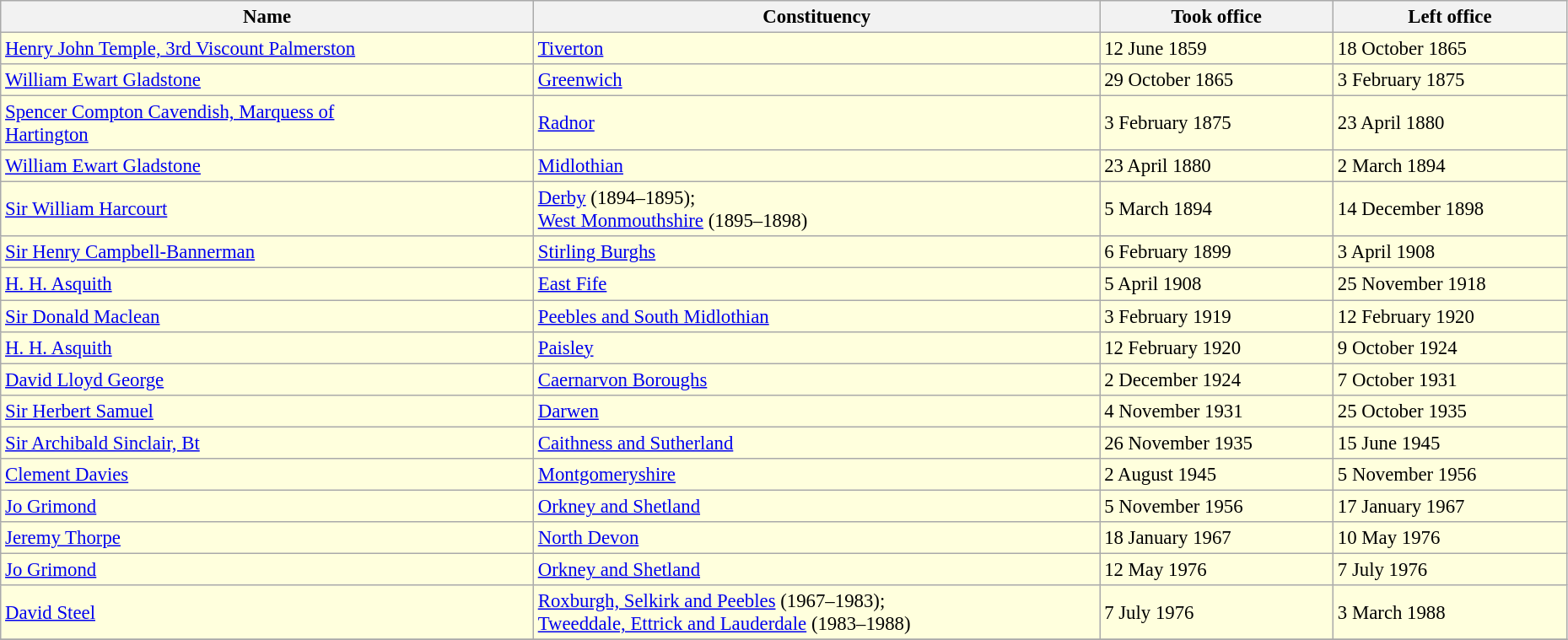<table class="wikitable" style="font-size: 95%;" width=98%>
<tr>
<th>Name</th>
<th>Constituency</th>
<th>Took office</th>
<th>Left office</th>
</tr>
<tr bgcolor=#FFFFDD>
<td><a href='#'>Henry John Temple, 3rd Viscount Palmerston</a></td>
<td><a href='#'>Tiverton</a></td>
<td>12 June 1859</td>
<td>18 October 1865</td>
</tr>
<tr bgcolor=#FFFFDD>
<td><a href='#'>William Ewart Gladstone</a></td>
<td><a href='#'>Greenwich</a></td>
<td>29 October 1865</td>
<td>3 February 1875</td>
</tr>
<tr bgcolor=#FFFFDD>
<td><a href='#'>Spencer Compton Cavendish, Marquess of<br> Hartington</a></td>
<td><a href='#'>Radnor</a></td>
<td>3 February 1875</td>
<td>23 April 1880</td>
</tr>
<tr bgcolor=#FFFFDD>
<td><a href='#'>William Ewart Gladstone</a></td>
<td><a href='#'>Midlothian</a></td>
<td>23 April 1880</td>
<td>2 March 1894</td>
</tr>
<tr bgcolor=#FFFFDD>
<td><a href='#'>Sir William Harcourt</a></td>
<td><a href='#'>Derby</a> (1894–1895);<br><a href='#'>West Monmouthshire</a> (1895–1898)</td>
<td>5 March 1894</td>
<td>14 December 1898</td>
</tr>
<tr bgcolor=#FFFFDD>
<td><a href='#'>Sir Henry Campbell-Bannerman</a></td>
<td><a href='#'>Stirling Burghs</a></td>
<td>6 February 1899</td>
<td>3 April 1908</td>
</tr>
<tr bgcolor=#FFFFDD>
<td><a href='#'>H. H. Asquith</a></td>
<td><a href='#'>East Fife</a></td>
<td>5 April 1908</td>
<td>25 November 1918</td>
</tr>
<tr bgcolor=#FFFFDD>
<td><a href='#'>Sir Donald Maclean</a></td>
<td><a href='#'>Peebles and South Midlothian</a></td>
<td>3 February 1919</td>
<td>12 February 1920</td>
</tr>
<tr bgcolor=#FFFFDD>
<td><a href='#'>H. H. Asquith</a></td>
<td><a href='#'>Paisley</a></td>
<td>12 February 1920</td>
<td>9 October 1924</td>
</tr>
<tr bgcolor=#FFFFDD>
<td><a href='#'>David Lloyd George</a></td>
<td><a href='#'>Caernarvon Boroughs</a></td>
<td>2 December 1924</td>
<td>7 October 1931</td>
</tr>
<tr bgcolor=#FFFFDD>
<td><a href='#'>Sir Herbert Samuel</a></td>
<td><a href='#'>Darwen</a></td>
<td>4 November 1931</td>
<td>25 October 1935</td>
</tr>
<tr bgcolor=#FFFFDD>
<td><a href='#'>Sir Archibald Sinclair, Bt</a></td>
<td><a href='#'>Caithness and Sutherland</a></td>
<td>26 November 1935</td>
<td>15 June 1945</td>
</tr>
<tr bgcolor=#FFFFDD>
<td><a href='#'>Clement Davies</a></td>
<td><a href='#'>Montgomeryshire</a></td>
<td>2 August 1945</td>
<td>5 November 1956</td>
</tr>
<tr bgcolor=#FFFFDD>
<td><a href='#'>Jo Grimond</a></td>
<td><a href='#'>Orkney and Shetland</a></td>
<td>5 November 1956</td>
<td>17 January 1967</td>
</tr>
<tr bgcolor=#FFFFDD>
<td><a href='#'>Jeremy Thorpe</a></td>
<td><a href='#'>North Devon</a></td>
<td>18 January 1967</td>
<td>10 May 1976</td>
</tr>
<tr bgcolor=#FFFFDD>
<td><a href='#'>Jo Grimond</a></td>
<td><a href='#'>Orkney and Shetland</a></td>
<td>12 May 1976</td>
<td>7 July 1976</td>
</tr>
<tr bgcolor=#FFFFDD>
<td><a href='#'>David Steel</a></td>
<td><a href='#'>Roxburgh, Selkirk and Peebles</a> (1967–1983);<br><a href='#'>Tweeddale, Ettrick and Lauderdale</a> (1983–1988)</td>
<td>7 July 1976</td>
<td>3 March 1988</td>
</tr>
<tr bgcolor=#FFFFDD>
</tr>
</table>
